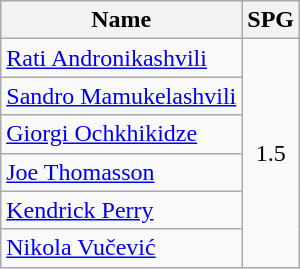<table class=wikitable>
<tr>
<th>Name</th>
<th>SPG</th>
</tr>
<tr>
<td> <a href='#'>Rati Andronikashvili</a></td>
<td align=center rowspan=6>1.5</td>
</tr>
<tr>
<td> <a href='#'>Sandro Mamukelashvili</a></td>
</tr>
<tr>
<td> <a href='#'>Giorgi Ochkhikidze</a></td>
</tr>
<tr>
<td> <a href='#'>Joe Thomasson</a></td>
</tr>
<tr>
<td> <a href='#'>Kendrick Perry</a></td>
</tr>
<tr>
<td> <a href='#'>Nikola Vučević</a></td>
</tr>
</table>
